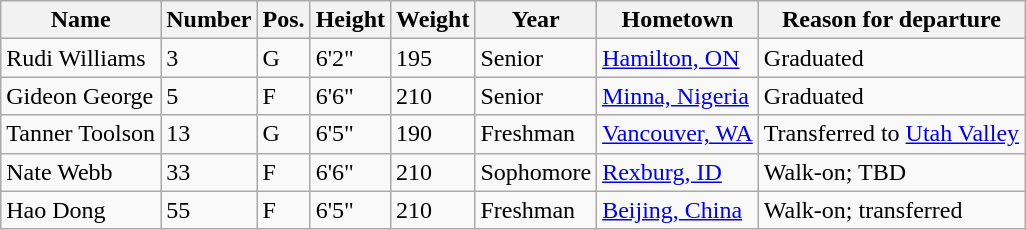<table class="wikitable sortable" border="1">
<tr>
<th>Name</th>
<th>Number</th>
<th>Pos.</th>
<th>Height</th>
<th>Weight</th>
<th>Year</th>
<th>Hometown</th>
<th class="unsortable">Reason for departure</th>
</tr>
<tr>
<td>Rudi Williams</td>
<td>3</td>
<td>G</td>
<td>6'2"</td>
<td>195</td>
<td>Senior</td>
<td><a href='#'>Hamilton, ON</a></td>
<td>Graduated</td>
</tr>
<tr>
<td>Gideon George</td>
<td>5</td>
<td>F</td>
<td>6'6"</td>
<td>210</td>
<td>Senior</td>
<td><a href='#'>Minna, Nigeria</a></td>
<td>Graduated</td>
</tr>
<tr>
<td>Tanner Toolson</td>
<td>13</td>
<td>G</td>
<td>6'5"</td>
<td>190</td>
<td>Freshman</td>
<td><a href='#'>Vancouver, WA</a></td>
<td>Transferred to <a href='#'>Utah Valley</a></td>
</tr>
<tr>
<td>Nate Webb</td>
<td>33</td>
<td>F</td>
<td>6'6"</td>
<td>210</td>
<td>Sophomore</td>
<td><a href='#'>Rexburg, ID</a></td>
<td>Walk-on; TBD</td>
</tr>
<tr>
<td>Hao Dong</td>
<td>55</td>
<td>F</td>
<td>6'5"</td>
<td>210</td>
<td>Freshman</td>
<td><a href='#'>Beijing, China</a></td>
<td>Walk-on; transferred</td>
</tr>
</table>
